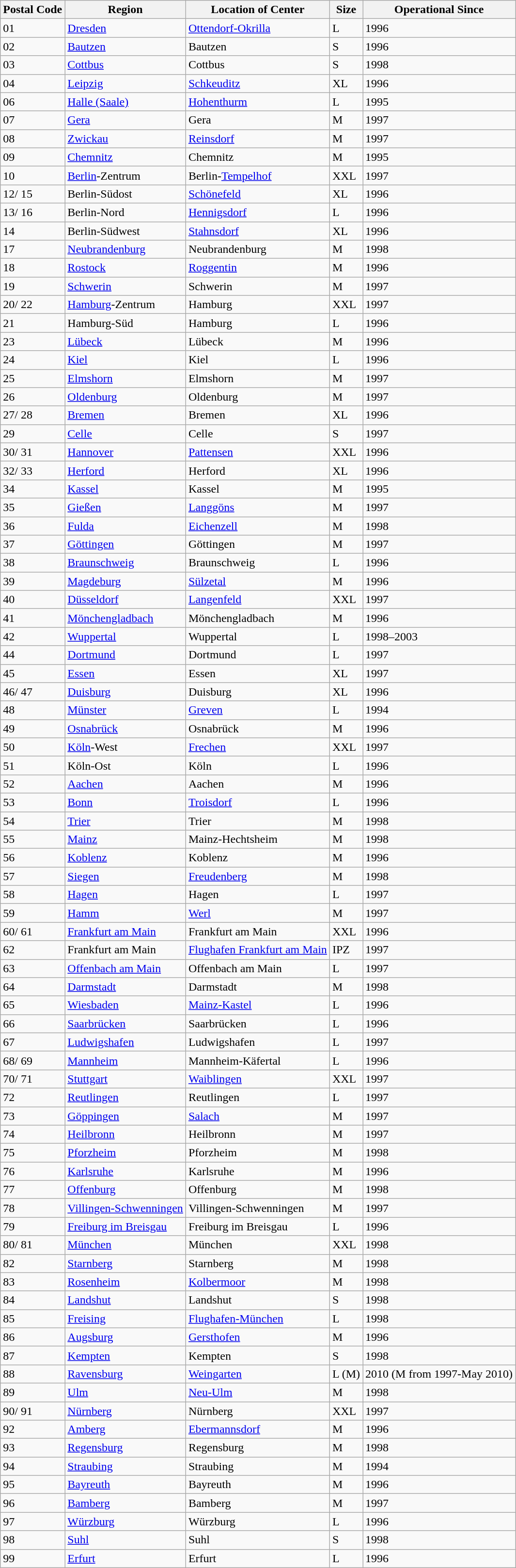<table class="wikitable sortable">
<tr>
<th>Postal Code</th>
<th>Region</th>
<th>Location of Center</th>
<th>Size</th>
<th>Operational Since</th>
</tr>
<tr>
<td>01</td>
<td><a href='#'>Dresden</a></td>
<td><a href='#'>Ottendorf-Okrilla</a></td>
<td>L</td>
<td>1996</td>
</tr>
<tr>
<td>02</td>
<td><a href='#'>Bautzen</a></td>
<td>Bautzen</td>
<td>S</td>
<td>1996</td>
</tr>
<tr>
<td>03</td>
<td><a href='#'>Cottbus</a></td>
<td>Cottbus</td>
<td>S</td>
<td>1998</td>
</tr>
<tr>
<td>04</td>
<td><a href='#'>Leipzig</a></td>
<td><a href='#'>Schkeuditz</a></td>
<td>XL</td>
<td>1996</td>
</tr>
<tr>
<td>06</td>
<td><a href='#'>Halle (Saale)</a></td>
<td><a href='#'>Hohenthurm</a></td>
<td>L</td>
<td>1995</td>
</tr>
<tr>
<td>07</td>
<td><a href='#'>Gera</a></td>
<td>Gera</td>
<td>M</td>
<td>1997</td>
</tr>
<tr>
<td>08</td>
<td><a href='#'>Zwickau</a></td>
<td><a href='#'>Reinsdorf</a></td>
<td>M</td>
<td>1997</td>
</tr>
<tr>
<td>09</td>
<td><a href='#'>Chemnitz</a></td>
<td>Chemnitz</td>
<td>M</td>
<td>1995</td>
</tr>
<tr>
<td>10</td>
<td><a href='#'>Berlin</a>-Zentrum</td>
<td>Berlin-<a href='#'>Tempelhof</a></td>
<td>XXL</td>
<td>1997</td>
</tr>
<tr>
<td>12/ 15</td>
<td>Berlin-Südost</td>
<td><a href='#'>Schönefeld</a></td>
<td>XL</td>
<td>1996</td>
</tr>
<tr>
<td>13/ 16</td>
<td>Berlin-Nord</td>
<td><a href='#'>Hennigsdorf</a></td>
<td>L</td>
<td>1996</td>
</tr>
<tr>
<td>14</td>
<td>Berlin-Südwest</td>
<td><a href='#'>Stahnsdorf</a></td>
<td>XL</td>
<td>1996</td>
</tr>
<tr>
<td>17</td>
<td><a href='#'>Neubrandenburg</a></td>
<td>Neubrandenburg</td>
<td>M</td>
<td>1998</td>
</tr>
<tr>
<td>18</td>
<td><a href='#'>Rostock</a></td>
<td><a href='#'>Roggentin</a></td>
<td>M</td>
<td>1996</td>
</tr>
<tr>
<td>19</td>
<td><a href='#'>Schwerin</a></td>
<td>Schwerin</td>
<td>M</td>
<td>1997</td>
</tr>
<tr>
<td>20/ 22</td>
<td><a href='#'>Hamburg</a>-Zentrum</td>
<td>Hamburg</td>
<td>XXL</td>
<td>1997</td>
</tr>
<tr>
<td>21</td>
<td>Hamburg-Süd</td>
<td>Hamburg</td>
<td>L</td>
<td>1996</td>
</tr>
<tr>
<td>23</td>
<td><a href='#'>Lübeck</a></td>
<td>Lübeck</td>
<td>M</td>
<td>1996</td>
</tr>
<tr>
<td>24</td>
<td><a href='#'>Kiel</a></td>
<td>Kiel</td>
<td>L</td>
<td>1996</td>
</tr>
<tr>
<td>25</td>
<td><a href='#'>Elmshorn</a></td>
<td>Elmshorn</td>
<td>M</td>
<td>1997</td>
</tr>
<tr>
<td>26</td>
<td><a href='#'>Oldenburg</a></td>
<td>Oldenburg</td>
<td>M</td>
<td>1997</td>
</tr>
<tr>
<td>27/ 28</td>
<td><a href='#'>Bremen</a></td>
<td>Bremen</td>
<td>XL</td>
<td>1996</td>
</tr>
<tr>
<td>29</td>
<td><a href='#'>Celle</a></td>
<td>Celle</td>
<td>S</td>
<td>1997</td>
</tr>
<tr>
<td>30/ 31</td>
<td><a href='#'>Hannover</a></td>
<td><a href='#'>Pattensen</a></td>
<td>XXL</td>
<td>1996</td>
</tr>
<tr>
<td>32/ 33</td>
<td><a href='#'>Herford</a></td>
<td>Herford</td>
<td>XL</td>
<td>1996</td>
</tr>
<tr>
<td>34</td>
<td><a href='#'>Kassel</a></td>
<td>Kassel</td>
<td>M</td>
<td>1995</td>
</tr>
<tr>
<td>35</td>
<td><a href='#'>Gießen</a></td>
<td><a href='#'>Langgöns</a></td>
<td>M</td>
<td>1997</td>
</tr>
<tr>
<td>36</td>
<td><a href='#'>Fulda</a></td>
<td><a href='#'>Eichenzell</a></td>
<td>M</td>
<td>1998</td>
</tr>
<tr>
<td>37</td>
<td><a href='#'>Göttingen</a></td>
<td>Göttingen</td>
<td>M</td>
<td>1997</td>
</tr>
<tr>
<td>38</td>
<td><a href='#'>Braunschweig</a></td>
<td>Braunschweig</td>
<td>L</td>
<td>1996</td>
</tr>
<tr>
<td>39</td>
<td><a href='#'>Magdeburg</a></td>
<td><a href='#'>Sülzetal</a></td>
<td>M</td>
<td>1996</td>
</tr>
<tr>
<td>40</td>
<td><a href='#'>Düsseldorf</a></td>
<td><a href='#'>Langenfeld</a></td>
<td>XXL</td>
<td>1997</td>
</tr>
<tr>
<td>41</td>
<td><a href='#'>Mönchengladbach</a></td>
<td>Mönchengladbach</td>
<td>M</td>
<td>1996</td>
</tr>
<tr>
<td>42</td>
<td><a href='#'>Wuppertal</a></td>
<td>Wuppertal</td>
<td>L</td>
<td>1998–2003</td>
</tr>
<tr>
<td>44</td>
<td><a href='#'>Dortmund</a></td>
<td>Dortmund</td>
<td>L</td>
<td>1997</td>
</tr>
<tr>
<td>45</td>
<td><a href='#'>Essen</a></td>
<td>Essen</td>
<td>XL</td>
<td>1997</td>
</tr>
<tr>
<td>46/ 47</td>
<td><a href='#'>Duisburg</a></td>
<td>Duisburg</td>
<td>XL</td>
<td>1996</td>
</tr>
<tr>
<td>48</td>
<td><a href='#'>Münster</a></td>
<td><a href='#'>Greven</a></td>
<td>L</td>
<td>1994</td>
</tr>
<tr>
<td>49</td>
<td><a href='#'>Osnabrück</a></td>
<td>Osnabrück</td>
<td>M</td>
<td>1996</td>
</tr>
<tr>
<td>50</td>
<td><a href='#'>Köln</a>-West</td>
<td><a href='#'>Frechen</a></td>
<td>XXL</td>
<td>1997</td>
</tr>
<tr>
<td>51</td>
<td>Köln-Ost</td>
<td>Köln</td>
<td>L</td>
<td>1996</td>
</tr>
<tr>
<td>52</td>
<td><a href='#'>Aachen</a></td>
<td>Aachen</td>
<td>M</td>
<td>1996</td>
</tr>
<tr>
<td>53</td>
<td><a href='#'>Bonn</a></td>
<td><a href='#'>Troisdorf</a></td>
<td>L</td>
<td>1996</td>
</tr>
<tr>
<td>54</td>
<td><a href='#'>Trier</a></td>
<td>Trier</td>
<td>M</td>
<td>1998</td>
</tr>
<tr>
<td>55</td>
<td><a href='#'>Mainz</a></td>
<td>Mainz-Hechtsheim</td>
<td>M</td>
<td>1998</td>
</tr>
<tr>
<td>56</td>
<td><a href='#'>Koblenz</a></td>
<td>Koblenz</td>
<td>M</td>
<td>1996</td>
</tr>
<tr>
<td>57</td>
<td><a href='#'>Siegen</a></td>
<td><a href='#'>Freudenberg</a></td>
<td>M</td>
<td>1998</td>
</tr>
<tr>
<td>58</td>
<td><a href='#'>Hagen</a></td>
<td>Hagen</td>
<td>L</td>
<td>1997</td>
</tr>
<tr>
<td>59</td>
<td><a href='#'>Hamm</a></td>
<td><a href='#'>Werl</a></td>
<td>M</td>
<td>1997</td>
</tr>
<tr>
<td>60/ 61</td>
<td><a href='#'> Frankfurt am Main</a></td>
<td>Frankfurt am Main</td>
<td>XXL</td>
<td>1996</td>
</tr>
<tr>
<td>62</td>
<td>Frankfurt am Main</td>
<td><a href='#'>Flughafen Frankfurt am Main</a></td>
<td>IPZ</td>
<td>1997</td>
</tr>
<tr>
<td>63</td>
<td><a href='#'>Offenbach am Main</a></td>
<td>Offenbach am Main</td>
<td>L</td>
<td>1997</td>
</tr>
<tr>
<td>64</td>
<td><a href='#'>Darmstadt</a></td>
<td>Darmstadt</td>
<td>M</td>
<td>1998</td>
</tr>
<tr>
<td>65</td>
<td><a href='#'>Wiesbaden</a></td>
<td><a href='#'>Mainz-Kastel</a></td>
<td>L</td>
<td>1996</td>
</tr>
<tr>
<td>66</td>
<td><a href='#'>Saarbrücken</a></td>
<td>Saarbrücken</td>
<td>L</td>
<td>1996</td>
</tr>
<tr>
<td>67</td>
<td><a href='#'>Ludwigshafen</a></td>
<td>Ludwigshafen</td>
<td>L</td>
<td>1997</td>
</tr>
<tr>
<td>68/ 69</td>
<td><a href='#'>Mannheim</a></td>
<td>Mannheim-Käfertal</td>
<td>L</td>
<td>1996</td>
</tr>
<tr>
<td>70/ 71</td>
<td><a href='#'>Stuttgart</a></td>
<td><a href='#'>Waiblingen</a></td>
<td>XXL</td>
<td>1997</td>
</tr>
<tr>
<td>72</td>
<td><a href='#'>Reutlingen</a></td>
<td>Reutlingen</td>
<td>L</td>
<td>1997</td>
</tr>
<tr>
<td>73</td>
<td><a href='#'>Göppingen</a></td>
<td><a href='#'>Salach</a></td>
<td>M</td>
<td>1997</td>
</tr>
<tr>
<td>74</td>
<td><a href='#'>Heilbronn</a></td>
<td>Heilbronn</td>
<td>M</td>
<td>1997</td>
</tr>
<tr>
<td>75</td>
<td><a href='#'>Pforzheim</a></td>
<td>Pforzheim</td>
<td>M</td>
<td>1998</td>
</tr>
<tr>
<td>76</td>
<td><a href='#'>Karlsruhe</a></td>
<td>Karlsruhe</td>
<td>M</td>
<td>1996</td>
</tr>
<tr>
<td>77</td>
<td><a href='#'>Offenburg</a></td>
<td>Offenburg</td>
<td>M</td>
<td>1998</td>
</tr>
<tr>
<td>78</td>
<td><a href='#'>Villingen-Schwenningen</a></td>
<td>Villingen-Schwenningen</td>
<td>M</td>
<td>1997</td>
</tr>
<tr>
<td>79</td>
<td><a href='#'>Freiburg im Breisgau</a></td>
<td>Freiburg im Breisgau</td>
<td>L</td>
<td>1996</td>
</tr>
<tr>
<td>80/ 81</td>
<td><a href='#'>München</a></td>
<td>München</td>
<td>XXL</td>
<td>1998</td>
</tr>
<tr>
<td>82</td>
<td><a href='#'>Starnberg</a></td>
<td>Starnberg</td>
<td>M</td>
<td>1998</td>
</tr>
<tr>
<td>83</td>
<td><a href='#'>Rosenheim</a></td>
<td><a href='#'>Kolbermoor</a></td>
<td>M</td>
<td>1998</td>
</tr>
<tr>
<td>84</td>
<td><a href='#'>Landshut</a></td>
<td>Landshut</td>
<td>S</td>
<td>1998</td>
</tr>
<tr>
<td>85</td>
<td><a href='#'>Freising</a></td>
<td><a href='#'>Flughafen-München</a></td>
<td>L</td>
<td>1998</td>
</tr>
<tr>
<td>86</td>
<td><a href='#'>Augsburg</a></td>
<td><a href='#'>Gersthofen</a></td>
<td>M</td>
<td>1996</td>
</tr>
<tr>
<td>87</td>
<td><a href='#'>Kempten</a></td>
<td>Kempten</td>
<td>S</td>
<td>1998</td>
</tr>
<tr>
<td>88</td>
<td><a href='#'>Ravensburg</a></td>
<td><a href='#'>Weingarten</a></td>
<td>L (M)</td>
<td>2010 (M from 1997-May 2010)</td>
</tr>
<tr>
<td>89</td>
<td><a href='#'>Ulm</a></td>
<td><a href='#'>Neu-Ulm</a></td>
<td>M</td>
<td>1998</td>
</tr>
<tr>
<td>90/ 91</td>
<td><a href='#'>Nürnberg</a></td>
<td>Nürnberg</td>
<td>XXL</td>
<td>1997</td>
</tr>
<tr>
<td>92</td>
<td><a href='#'>Amberg</a></td>
<td><a href='#'>Ebermannsdorf</a></td>
<td>M</td>
<td>1996</td>
</tr>
<tr>
<td>93</td>
<td><a href='#'>Regensburg</a></td>
<td>Regensburg</td>
<td>M</td>
<td>1998</td>
</tr>
<tr>
<td>94</td>
<td><a href='#'>Straubing</a></td>
<td>Straubing</td>
<td>M</td>
<td>1994</td>
</tr>
<tr>
<td>95</td>
<td><a href='#'>Bayreuth</a></td>
<td>Bayreuth</td>
<td>M</td>
<td>1996</td>
</tr>
<tr>
<td>96</td>
<td><a href='#'>Bamberg</a></td>
<td>Bamberg</td>
<td>M</td>
<td>1997</td>
</tr>
<tr>
<td>97</td>
<td><a href='#'>Würzburg</a></td>
<td>Würzburg</td>
<td>L</td>
<td>1996</td>
</tr>
<tr>
<td>98</td>
<td><a href='#'>Suhl</a></td>
<td>Suhl</td>
<td>S</td>
<td>1998</td>
</tr>
<tr>
<td>99</td>
<td><a href='#'>Erfurt</a></td>
<td>Erfurt</td>
<td>L</td>
<td>1996</td>
</tr>
</table>
